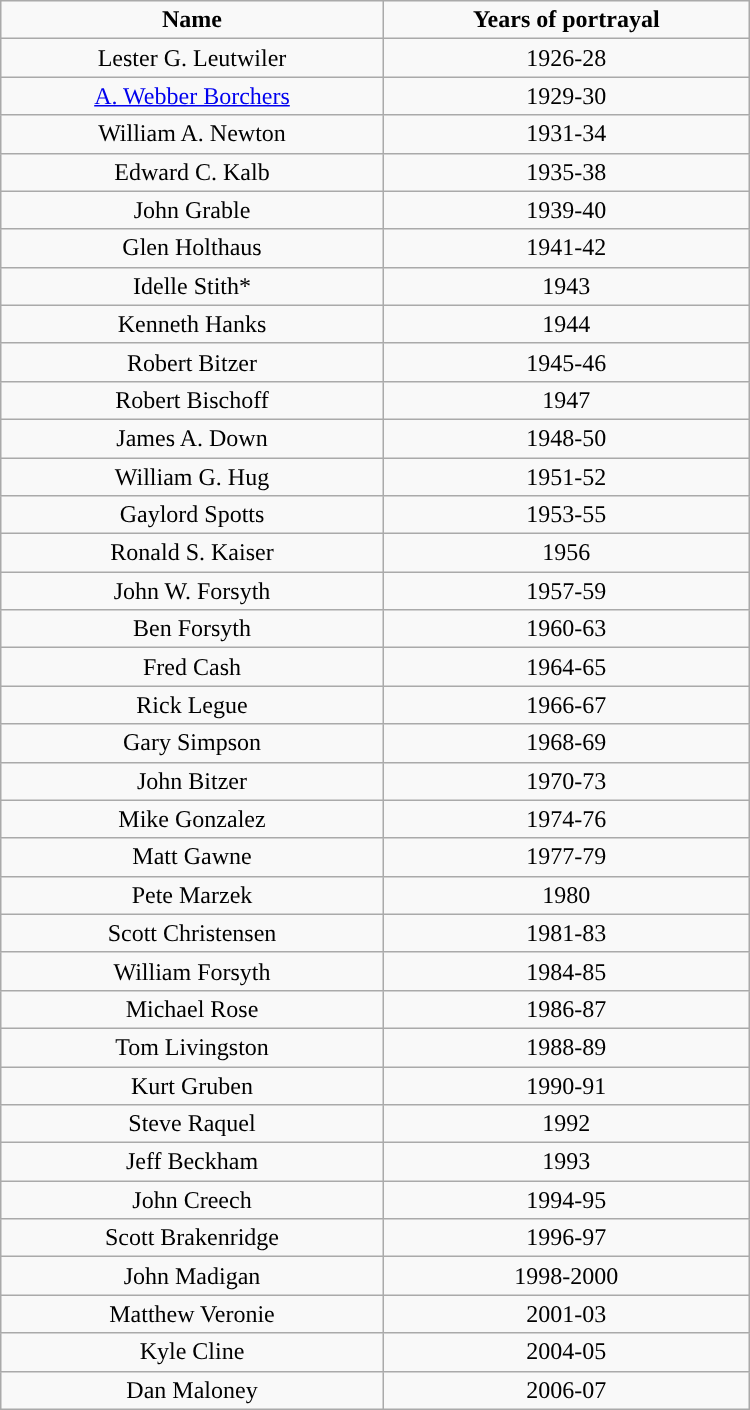<table class="wikitable" width="500">
<tr align="center">
<td><strong>Name</strong></td>
<td><strong>Years of portrayal</strong></td>
</tr>
<tr align="center" bgcolor="">
<td>Lester G. Leutwiler</td>
<td>1926-28</td>
</tr>
<tr align="center" bgcolor="">
<td><a href='#'>A. Webber Borchers</a></td>
<td>1929-30</td>
</tr>
<tr align="center" bgcolor="">
<td>William A. Newton</td>
<td>1931-34</td>
</tr>
<tr align="center" bgcolor="">
<td>Edward C. Kalb</td>
<td>1935-38</td>
</tr>
<tr align="center" bgcolor="">
<td>John Grable</td>
<td>1939-40</td>
</tr>
<tr align="center" bgcolor="">
<td>Glen Holthaus</td>
<td>1941-42</td>
</tr>
<tr align="center" bgcolor="">
<td>Idelle Stith*</td>
<td>1943</td>
</tr>
<tr align="center" bgcolor="">
<td>Kenneth Hanks</td>
<td>1944</td>
</tr>
<tr align="center" bgcolor="">
<td>Robert Bitzer</td>
<td>1945-46</td>
</tr>
<tr align="center" bgcolor="">
<td>Robert Bischoff</td>
<td>1947</td>
</tr>
<tr align="center" bgcolor="">
<td>James A. Down</td>
<td>1948-50</td>
</tr>
<tr align="center" bgcolor="">
<td>William G. Hug</td>
<td>1951-52</td>
</tr>
<tr align="center" bgcolor="">
<td>Gaylord Spotts</td>
<td>1953-55</td>
</tr>
<tr align="center" bgcolor="">
<td>Ronald S. Kaiser</td>
<td>1956</td>
</tr>
<tr align="center" bgcolor="">
<td>John W. Forsyth</td>
<td>1957-59</td>
</tr>
<tr align="center" bgcolor="">
<td>Ben Forsyth</td>
<td>1960-63</td>
</tr>
<tr align="center" bgcolor="">
<td>Fred Cash</td>
<td>1964-65</td>
</tr>
<tr align="center" bgcolor="">
<td>Rick Legue</td>
<td>1966-67</td>
</tr>
<tr align="center" bgcolor="">
<td>Gary Simpson</td>
<td>1968-69</td>
</tr>
<tr align="center" bgcolor="">
<td>John Bitzer</td>
<td>1970-73</td>
</tr>
<tr align="center" bgcolor="">
<td>Mike Gonzalez</td>
<td>1974-76</td>
</tr>
<tr align="center" bgcolor="">
<td>Matt Gawne</td>
<td>1977-79</td>
</tr>
<tr align="center" bgcolor="">
<td>Pete Marzek</td>
<td>1980</td>
</tr>
<tr align="center" bgcolor="">
<td>Scott Christensen</td>
<td>1981-83</td>
</tr>
<tr align="center" bgcolor="">
<td>William Forsyth</td>
<td>1984-85</td>
</tr>
<tr align="center" bgcolor="">
<td>Michael Rose</td>
<td>1986-87</td>
</tr>
<tr align="center" bgcolor="">
<td>Tom Livingston</td>
<td>1988-89</td>
</tr>
<tr align="center" bgcolor="">
<td>Kurt Gruben</td>
<td>1990-91</td>
</tr>
<tr align="center" bgcolor="">
<td>Steve Raquel</td>
<td>1992</td>
</tr>
<tr align="center" bgcolor="">
<td>Jeff Beckham</td>
<td>1993</td>
</tr>
<tr align="center" bgcolor="">
<td>John Creech</td>
<td>1994-95</td>
</tr>
<tr align="center" bgcolor="">
<td>Scott Brakenridge</td>
<td>1996-97</td>
</tr>
<tr align="center" bgcolor="">
<td>John Madigan</td>
<td>1998-2000</td>
</tr>
<tr align="center" bgcolor="">
<td>Matthew Veronie</td>
<td>2001-03</td>
</tr>
<tr align="center" bgcolor="">
<td>Kyle Cline</td>
<td>2004-05</td>
</tr>
<tr align="center" bgcolor="">
<td>Dan Maloney</td>
<td>2006-07</td>
</tr>
</table>
